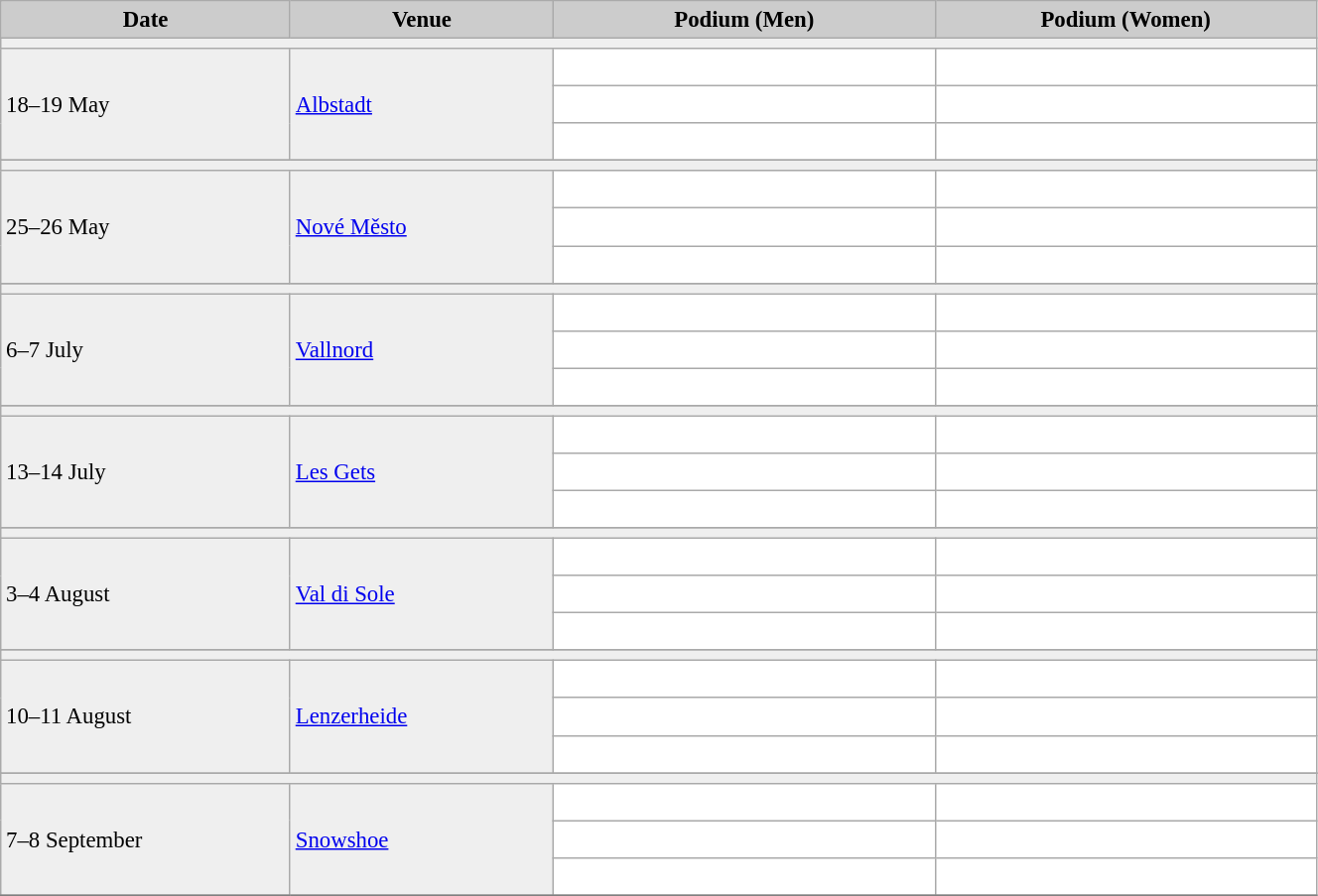<table class="wikitable" width=70% bgcolor="#f7f8ff" cellpadding="3" cellspacing="0" border="1" style="font-size: 95%; border: gray solid 1px; border-collapse: collapse;">
<tr bgcolor="#CCCCCC">
<td align="center"><strong>Date</strong></td>
<td width=20% align="center"><strong>Venue</strong></td>
<td width=29% align="center"><strong>Podium (Men)</strong></td>
<td width=29% align="center"><strong>Podium (Women)</strong></td>
</tr>
<tr bgcolor="#EFEFEF">
<td colspan=4></td>
</tr>
<tr bgcolor="#EFEFEF">
<td rowspan=3>18–19 May</td>
<td rowspan=3> <a href='#'>Albstadt</a></td>
<td bgcolor="#ffffff">   </td>
<td bgcolor="#ffffff">   </td>
</tr>
<tr>
<td bgcolor="#ffffff">   </td>
<td bgcolor="#ffffff">   </td>
</tr>
<tr>
<td bgcolor="#ffffff">   </td>
<td bgcolor="#ffffff">   </td>
</tr>
<tr>
</tr>
<tr bgcolor="#EFEFEF">
<td colspan=4></td>
</tr>
<tr bgcolor="#EFEFEF">
<td rowspan=3>25–26 May</td>
<td rowspan=3> <a href='#'>Nové Město</a></td>
<td bgcolor="#ffffff">   </td>
<td bgcolor="#ffffff">   </td>
</tr>
<tr>
<td bgcolor="#ffffff">   </td>
<td bgcolor="#ffffff">   </td>
</tr>
<tr>
<td bgcolor="#ffffff">   </td>
<td bgcolor="#ffffff">   </td>
</tr>
<tr>
</tr>
<tr bgcolor="#EFEFEF">
<td colspan=4></td>
</tr>
<tr bgcolor="#EFEFEF">
<td rowspan=3>6–7 July</td>
<td rowspan=3> <a href='#'>Vallnord</a></td>
<td bgcolor="#ffffff">   </td>
<td bgcolor="#ffffff">   </td>
</tr>
<tr>
<td bgcolor="#ffffff">   </td>
<td bgcolor="#ffffff">   </td>
</tr>
<tr>
<td bgcolor="#ffffff">   </td>
<td bgcolor="#ffffff">   </td>
</tr>
<tr>
</tr>
<tr bgcolor="#EFEFEF">
<td colspan=4></td>
</tr>
<tr bgcolor="#EFEFEF">
<td rowspan=3>13–14 July</td>
<td rowspan=3> <a href='#'>Les Gets</a></td>
<td bgcolor="#ffffff">   </td>
<td bgcolor="#ffffff">   </td>
</tr>
<tr>
<td bgcolor="#ffffff">   </td>
<td bgcolor="#ffffff">   </td>
</tr>
<tr>
<td bgcolor="#ffffff">   </td>
<td bgcolor="#ffffff">   </td>
</tr>
<tr>
</tr>
<tr bgcolor="#EFEFEF">
<td colspan=4></td>
</tr>
<tr bgcolor="#EFEFEF">
<td rowspan=3>3–4 August</td>
<td rowspan=3> <a href='#'>Val di Sole</a></td>
<td bgcolor="#ffffff">   </td>
<td bgcolor="#ffffff">   </td>
</tr>
<tr>
<td bgcolor="#ffffff">   </td>
<td bgcolor="#ffffff">   </td>
</tr>
<tr>
<td bgcolor="#ffffff">   </td>
<td bgcolor="#ffffff">   </td>
</tr>
<tr>
</tr>
<tr bgcolor="#EFEFEF">
<td colspan=4></td>
</tr>
<tr bgcolor="#EFEFEF">
<td rowspan=3>10–11 August</td>
<td rowspan=3> <a href='#'>Lenzerheide</a></td>
<td bgcolor="#ffffff">   </td>
<td bgcolor="#ffffff">   </td>
</tr>
<tr>
<td bgcolor="#ffffff">   </td>
<td bgcolor="#ffffff">   </td>
</tr>
<tr>
<td bgcolor="#ffffff">   </td>
<td bgcolor="#ffffff">   </td>
</tr>
<tr>
</tr>
<tr bgcolor="#EFEFEF">
<td colspan=4></td>
</tr>
<tr bgcolor="#EFEFEF">
<td rowspan=3>7–8 September</td>
<td rowspan=3> <a href='#'>Snowshoe</a></td>
<td bgcolor="#ffffff">   </td>
<td bgcolor="#ffffff">   </td>
</tr>
<tr>
<td bgcolor="#ffffff">   </td>
<td bgcolor="#ffffff">   </td>
</tr>
<tr>
<td bgcolor="#ffffff">   </td>
<td bgcolor="#ffffff">   </td>
</tr>
<tr>
</tr>
</table>
